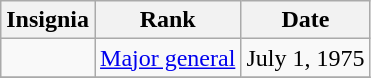<table class="wikitable">
<tr>
<th>Insignia</th>
<th>Rank</th>
<th>Date</th>
</tr>
<tr style="text-align:center;">
<td></td>
<td><a href='#'>Major general</a></td>
<td>July 1, 1975</td>
</tr>
<tr>
</tr>
</table>
